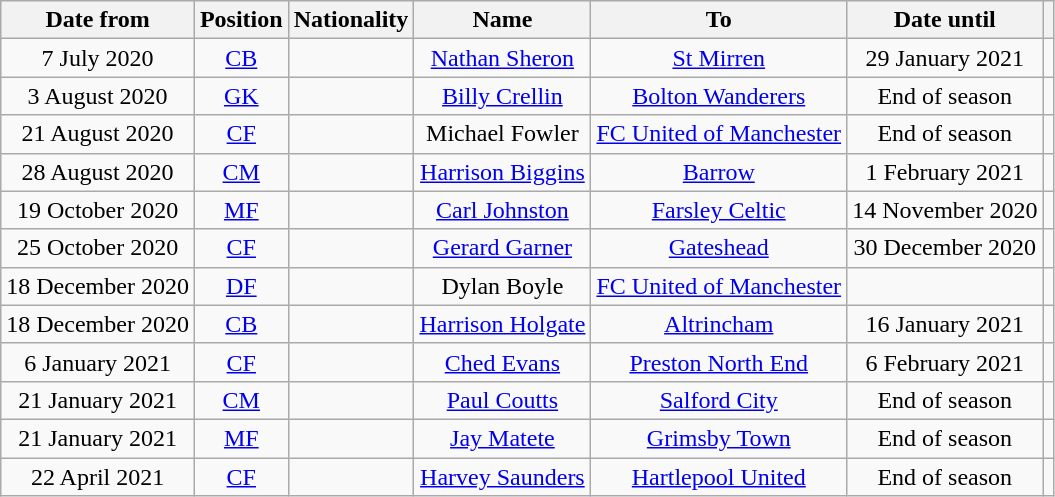<table class="wikitable" style="text-align:center;">
<tr>
<th>Date from</th>
<th>Position</th>
<th>Nationality</th>
<th>Name</th>
<th>To</th>
<th>Date until</th>
<th></th>
</tr>
<tr>
<td>7 July 2020</td>
<td><a href='#'>CB</a></td>
<td></td>
<td><a href='#'>Nathan Sheron</a></td>
<td> <a href='#'>St Mirren</a></td>
<td>29 January 2021</td>
<td></td>
</tr>
<tr>
<td>3 August 2020</td>
<td><a href='#'>GK</a></td>
<td></td>
<td><a href='#'>Billy Crellin</a></td>
<td> <a href='#'>Bolton Wanderers</a></td>
<td>End of season</td>
<td></td>
</tr>
<tr>
<td>21 August 2020</td>
<td><a href='#'>CF</a></td>
<td></td>
<td>Michael Fowler</td>
<td> <a href='#'>FC United of Manchester</a></td>
<td>End of season</td>
<td></td>
</tr>
<tr>
<td>28 August 2020</td>
<td><a href='#'>CM</a></td>
<td></td>
<td><a href='#'>Harrison Biggins</a></td>
<td> <a href='#'>Barrow</a></td>
<td>1 February 2021</td>
<td></td>
</tr>
<tr>
<td>19 October 2020</td>
<td><a href='#'>MF</a></td>
<td></td>
<td><a href='#'>Carl Johnston</a></td>
<td> <a href='#'>Farsley Celtic</a></td>
<td>14 November 2020</td>
<td></td>
</tr>
<tr>
<td>25 October 2020</td>
<td><a href='#'>CF</a></td>
<td></td>
<td><a href='#'>Gerard Garner</a></td>
<td> <a href='#'>Gateshead</a></td>
<td>30 December 2020</td>
<td></td>
</tr>
<tr>
<td>18 December 2020</td>
<td><a href='#'>DF</a></td>
<td></td>
<td>Dylan Boyle</td>
<td> <a href='#'>FC United of Manchester</a></td>
<td></td>
<td></td>
</tr>
<tr>
<td>18 December 2020</td>
<td><a href='#'>CB</a></td>
<td></td>
<td><a href='#'>Harrison Holgate</a></td>
<td> <a href='#'>Altrincham</a></td>
<td>16 January 2021</td>
<td></td>
</tr>
<tr>
<td>6 January 2021</td>
<td><a href='#'>CF</a></td>
<td></td>
<td><a href='#'>Ched Evans</a></td>
<td> <a href='#'>Preston North End</a></td>
<td>6 February 2021</td>
<td></td>
</tr>
<tr>
<td>21 January 2021</td>
<td><a href='#'>CM</a></td>
<td></td>
<td><a href='#'>Paul Coutts</a></td>
<td> <a href='#'>Salford City</a></td>
<td>End of season</td>
<td></td>
</tr>
<tr>
<td>21 January 2021</td>
<td><a href='#'>MF</a></td>
<td></td>
<td><a href='#'>Jay Matete</a></td>
<td> <a href='#'>Grimsby Town</a></td>
<td>End of season</td>
<td></td>
</tr>
<tr>
<td>22 April 2021</td>
<td><a href='#'>CF</a></td>
<td></td>
<td><a href='#'>Harvey Saunders</a></td>
<td> <a href='#'>Hartlepool United</a></td>
<td>End of season</td>
<td></td>
</tr>
</table>
